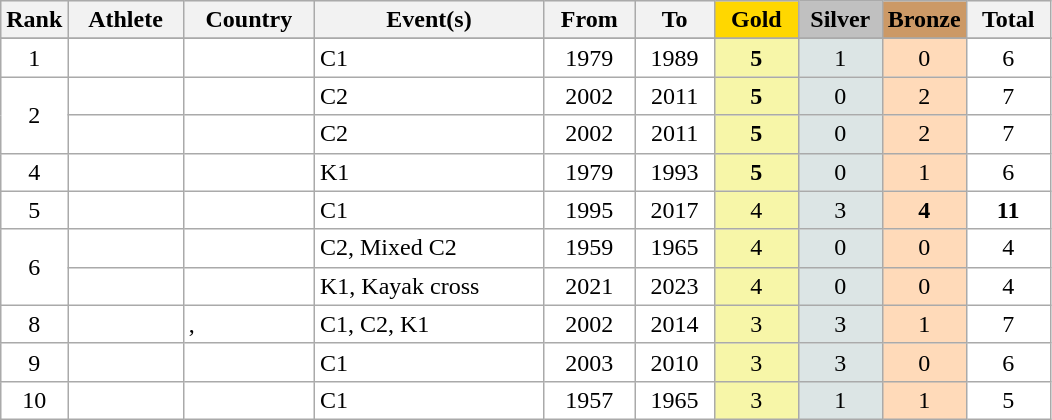<table class="wikitable plainrowheaders" style="text-align:center;">
<tr style="background-color:#EDEDED;">
<th class="hintergrundfarbe5" style="width:1em">Rank</th>
<th class="hintergrundfarbe5">Athlete</th>
<th class="hintergrundfarbe5">Country</th>
<th class="hintergrundfarbe5">Event(s)</th>
<th class="hintergrundfarbe5">From</th>
<th class="hintergrundfarbe5">To</th>
<th style="background:    gold; width:8%">Gold</th>
<th style="background:  silver; width:8%">Silver</th>
<th style="background: #CC9966; width:8%">Bronze</th>
<th class="hintergrundfarbe5" style="width:8%">Total</th>
</tr>
<tr>
</tr>
<tr align="center" bgcolor="#FFFFFF">
<td valign="center">1</td>
<td align="left"></td>
<td align="left"></td>
<td align="left">C1</td>
<td align="center">1979</td>
<td align="center">1989</td>
<td style="background:#F7F6A8;"><strong>5</strong></td>
<td style="background:#DCE5E5;">1</td>
<td style="background:#FFDAB9;">0</td>
<td>6</td>
</tr>
<tr align="center" bgcolor="#FFFFFF">
<td rowspan="2" valign="center">2</td>
<td align="left"></td>
<td align="left"></td>
<td align="left">C2</td>
<td align="center">2002</td>
<td align="center">2011</td>
<td style="background:#F7F6A8;"><strong>5</strong></td>
<td style="background:#DCE5E5;">0</td>
<td style="background:#FFDAB9;">2</td>
<td>7</td>
</tr>
<tr align="center" bgcolor="#FFFFFF">
<td align="left"></td>
<td align="left"></td>
<td align="left">C2</td>
<td align="center">2002</td>
<td align="center">2011</td>
<td style="background:#F7F6A8;"><strong>5</strong></td>
<td style="background:#DCE5E5;">0</td>
<td style="background:#FFDAB9;">2</td>
<td>7</td>
</tr>
<tr align="center" bgcolor="#FFFFFF">
<td valign="center">4</td>
<td align="left"></td>
<td align="left"></td>
<td align="left">K1</td>
<td align="center">1979</td>
<td align="center">1993</td>
<td style="background:#F7F6A8;"><strong>5</strong></td>
<td style="background:#DCE5E5;">0</td>
<td style="background:#FFDAB9;">1</td>
<td>6</td>
</tr>
<tr align="center" bgcolor="#FFFFFF">
<td valign="center">5</td>
<td align="left"><strong></strong></td>
<td align="left"></td>
<td align="left">C1</td>
<td align="center">1995</td>
<td align="center">2017</td>
<td style="background:#F7F6A8;">4</td>
<td style="background:#DCE5E5;">3</td>
<td style="background:#FFDAB9;"><strong>4</strong></td>
<td><strong>11</strong></td>
</tr>
<tr align="center" bgcolor="#FFFFFF">
<td rowspan="2" valign="center">6</td>
<td align="left"></td>
<td align="left"></td>
<td align="left">C2, Mixed C2</td>
<td align="center">1959</td>
<td align="center">1965</td>
<td style="background:#F7F6A8;">4</td>
<td style="background:#DCE5E5;">0</td>
<td style="background:#FFDAB9;">0</td>
<td>4</td>
</tr>
<tr align="center" bgcolor="#FFFFFF">
<td align="left"><strong></strong></td>
<td align="left"></td>
<td align="left">K1, Kayak cross</td>
<td align="center">2021</td>
<td align="center">2023</td>
<td style="background:#F7F6A8;">4</td>
<td style="background:#DCE5E5;">0</td>
<td style="background:#FFDAB9;">0</td>
<td>4</td>
</tr>
<tr align="center" bgcolor="#FFFFFF">
<td valign="center">8</td>
<td align="left"></td>
<td align="left">, </td>
<td align="left">C1, C2, K1</td>
<td align="center">2002</td>
<td align="center">2014</td>
<td style="background:#F7F6A8;">3</td>
<td style="background:#DCE5E5;">3</td>
<td style="background:#FFDAB9;">1</td>
<td>7</td>
</tr>
<tr align="center" bgcolor="#FFFFFF">
<td valign="center">9</td>
<td align="left"></td>
<td align="left"></td>
<td align="left">C1</td>
<td align="center">2003</td>
<td align="center">2010</td>
<td style="background:#F7F6A8;">3</td>
<td style="background:#DCE5E5;">3</td>
<td style="background:#FFDAB9;">0</td>
<td>6</td>
</tr>
<tr align="center" bgcolor="#FFFFFF">
<td valign="center">10</td>
<td align="left"></td>
<td align="left"></td>
<td align="left">C1</td>
<td align="center">1957</td>
<td align="center">1965</td>
<td style="background:#F7F6A8;">3</td>
<td style="background:#DCE5E5;">1</td>
<td style="background:#FFDAB9;">1</td>
<td>5</td>
</tr>
</table>
